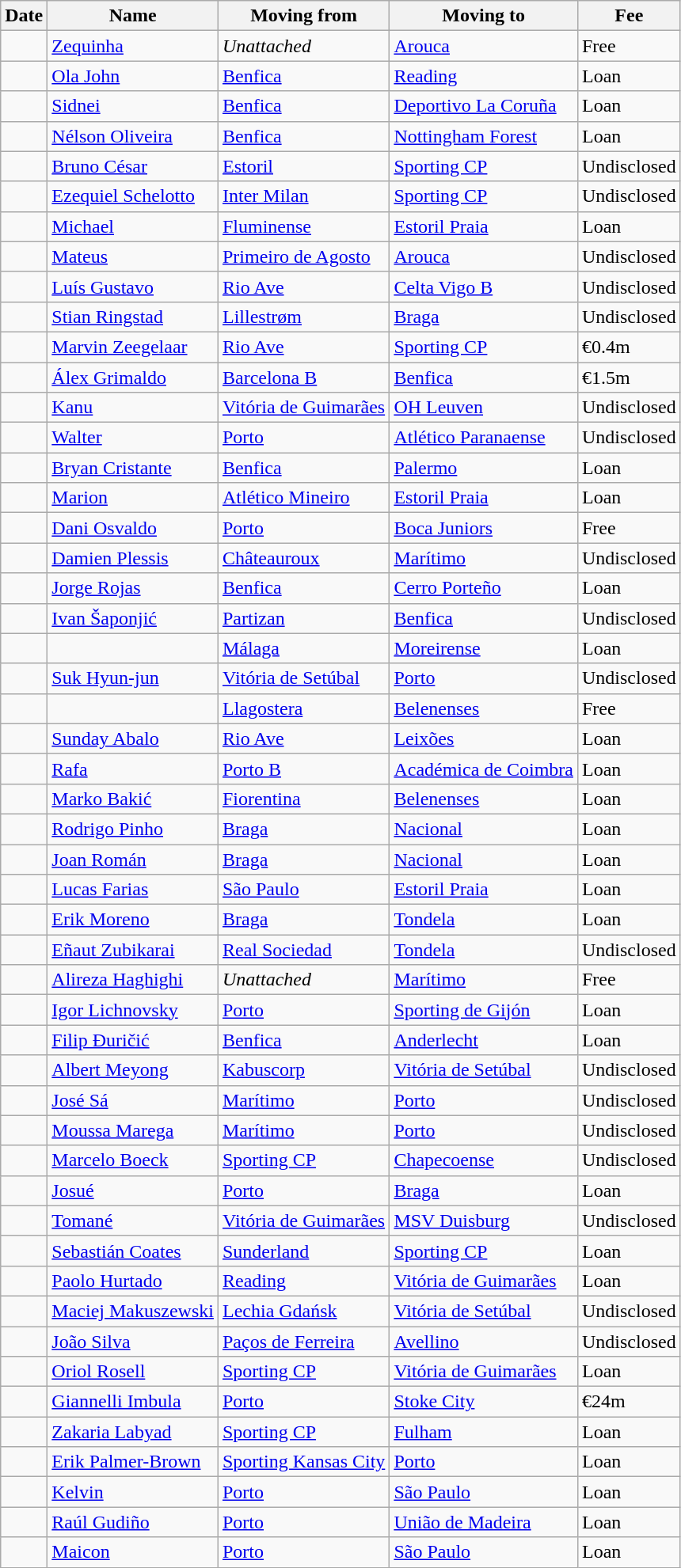<table class="wikitable sortable">
<tr>
<th>Date</th>
<th>Name</th>
<th>Moving from</th>
<th>Moving to</th>
<th>Fee</th>
</tr>
<tr>
<td><strong></strong></td>
<td> <a href='#'>Zequinha</a></td>
<td><em>Unattached</em></td>
<td> <a href='#'>Arouca</a></td>
<td>Free</td>
</tr>
<tr>
<td><strong></strong></td>
<td> <a href='#'>Ola John</a></td>
<td> <a href='#'>Benfica</a></td>
<td> <a href='#'>Reading</a></td>
<td>Loan</td>
</tr>
<tr>
<td><strong></strong></td>
<td> <a href='#'>Sidnei</a></td>
<td> <a href='#'>Benfica</a></td>
<td> <a href='#'>Deportivo La Coruña</a></td>
<td>Loan</td>
</tr>
<tr>
<td><strong></strong></td>
<td> <a href='#'>Nélson Oliveira</a></td>
<td> <a href='#'>Benfica</a></td>
<td> <a href='#'>Nottingham Forest</a></td>
<td>Loan</td>
</tr>
<tr>
<td><strong></strong></td>
<td> <a href='#'>Bruno César</a></td>
<td> <a href='#'>Estoril</a></td>
<td> <a href='#'>Sporting CP</a></td>
<td>Undisclosed</td>
</tr>
<tr>
<td><strong></strong></td>
<td> <a href='#'>Ezequiel Schelotto</a></td>
<td> <a href='#'>Inter Milan</a></td>
<td> <a href='#'>Sporting CP</a></td>
<td>Undisclosed</td>
</tr>
<tr>
<td><strong></strong></td>
<td> <a href='#'>Michael</a></td>
<td> <a href='#'>Fluminense</a></td>
<td> <a href='#'>Estoril Praia</a></td>
<td>Loan</td>
</tr>
<tr>
<td><strong></strong></td>
<td> <a href='#'>Mateus</a></td>
<td> <a href='#'>Primeiro de Agosto</a></td>
<td> <a href='#'>Arouca</a></td>
<td>Undisclosed</td>
</tr>
<tr>
<td><strong></strong></td>
<td> <a href='#'>Luís Gustavo</a></td>
<td> <a href='#'>Rio Ave</a></td>
<td> <a href='#'>Celta Vigo B</a></td>
<td>Undisclosed</td>
</tr>
<tr>
<td><strong></strong></td>
<td> <a href='#'>Stian Ringstad</a></td>
<td> <a href='#'>Lillestrøm</a></td>
<td> <a href='#'>Braga</a></td>
<td>Undisclosed</td>
</tr>
<tr>
<td><strong></strong></td>
<td> <a href='#'>Marvin Zeegelaar</a></td>
<td> <a href='#'>Rio Ave</a></td>
<td> <a href='#'>Sporting CP</a></td>
<td>€0.4m</td>
</tr>
<tr>
<td><strong></strong></td>
<td> <a href='#'>Álex Grimaldo</a></td>
<td> <a href='#'>Barcelona B</a></td>
<td> <a href='#'>Benfica</a></td>
<td>€1.5m</td>
</tr>
<tr>
<td><strong></strong></td>
<td> <a href='#'>Kanu</a></td>
<td> <a href='#'>Vitória de Guimarães</a></td>
<td> <a href='#'>OH Leuven</a></td>
<td>Undisclosed</td>
</tr>
<tr>
<td><strong></strong></td>
<td> <a href='#'>Walter</a></td>
<td> <a href='#'>Porto</a></td>
<td> <a href='#'>Atlético Paranaense</a></td>
<td>Undisclosed</td>
</tr>
<tr>
<td><strong></strong></td>
<td> <a href='#'>Bryan Cristante</a></td>
<td> <a href='#'>Benfica</a></td>
<td> <a href='#'>Palermo</a></td>
<td>Loan</td>
</tr>
<tr>
<td><strong></strong></td>
<td> <a href='#'>Marion</a></td>
<td> <a href='#'>Atlético Mineiro</a></td>
<td> <a href='#'>Estoril Praia</a></td>
<td>Loan</td>
</tr>
<tr>
<td><strong></strong></td>
<td> <a href='#'>Dani Osvaldo</a></td>
<td> <a href='#'>Porto</a></td>
<td> <a href='#'>Boca Juniors</a></td>
<td>Free</td>
</tr>
<tr>
<td><strong></strong></td>
<td> <a href='#'>Damien Plessis</a></td>
<td> <a href='#'>Châteauroux</a></td>
<td> <a href='#'>Marítimo</a></td>
<td>Undisclosed</td>
</tr>
<tr>
<td><strong></strong></td>
<td> <a href='#'>Jorge Rojas</a></td>
<td> <a href='#'>Benfica</a></td>
<td> <a href='#'>Cerro Porteño</a></td>
<td>Loan</td>
</tr>
<tr>
<td><strong></strong></td>
<td> <a href='#'>Ivan Šaponjić</a></td>
<td> <a href='#'>Partizan</a></td>
<td> <a href='#'>Benfica</a></td>
<td>Undisclosed</td>
</tr>
<tr>
<td><strong></strong></td>
<td> </td>
<td> <a href='#'>Málaga</a></td>
<td> <a href='#'>Moreirense</a></td>
<td>Loan</td>
</tr>
<tr>
<td><strong></strong></td>
<td> <a href='#'>Suk Hyun-jun</a></td>
<td> <a href='#'>Vitória de Setúbal</a></td>
<td> <a href='#'>Porto</a></td>
<td>Undisclosed</td>
</tr>
<tr>
<td><strong></strong></td>
<td> </td>
<td> <a href='#'>Llagostera</a></td>
<td> <a href='#'>Belenenses</a></td>
<td>Free</td>
</tr>
<tr>
<td><strong></strong></td>
<td> <a href='#'>Sunday Abalo</a></td>
<td> <a href='#'>Rio Ave</a></td>
<td> <a href='#'>Leixões</a></td>
<td>Loan</td>
</tr>
<tr>
<td><strong></strong></td>
<td> <a href='#'>Rafa</a></td>
<td> <a href='#'>Porto B</a></td>
<td> <a href='#'>Académica de Coimbra</a></td>
<td>Loan</td>
</tr>
<tr>
<td><strong></strong></td>
<td> <a href='#'>Marko Bakić</a></td>
<td> <a href='#'>Fiorentina</a></td>
<td> <a href='#'>Belenenses</a></td>
<td>Loan</td>
</tr>
<tr>
<td><strong></strong></td>
<td> <a href='#'>Rodrigo Pinho</a></td>
<td> <a href='#'>Braga</a></td>
<td> <a href='#'>Nacional</a></td>
<td>Loan</td>
</tr>
<tr>
<td><strong></strong></td>
<td> <a href='#'>Joan Román</a></td>
<td> <a href='#'>Braga</a></td>
<td> <a href='#'>Nacional</a></td>
<td>Loan</td>
</tr>
<tr>
<td><strong></strong></td>
<td> <a href='#'>Lucas Farias</a></td>
<td> <a href='#'>São Paulo</a></td>
<td> <a href='#'>Estoril Praia</a></td>
<td>Loan</td>
</tr>
<tr>
<td><strong></strong></td>
<td> <a href='#'>Erik Moreno</a></td>
<td> <a href='#'>Braga</a></td>
<td> <a href='#'>Tondela</a></td>
<td>Loan</td>
</tr>
<tr>
<td><strong></strong></td>
<td> <a href='#'>Eñaut Zubikarai</a></td>
<td> <a href='#'>Real Sociedad</a></td>
<td> <a href='#'>Tondela</a></td>
<td>Undisclosed</td>
</tr>
<tr>
<td><strong></strong></td>
<td> <a href='#'>Alireza Haghighi</a></td>
<td><em>Unattached</em></td>
<td> <a href='#'>Marítimo</a></td>
<td>Free</td>
</tr>
<tr>
<td><strong></strong></td>
<td> <a href='#'>Igor Lichnovsky</a></td>
<td> <a href='#'>Porto</a></td>
<td> <a href='#'>Sporting de Gijón</a></td>
<td>Loan</td>
</tr>
<tr>
<td><strong></strong></td>
<td> <a href='#'>Filip Đuričić</a></td>
<td> <a href='#'>Benfica</a></td>
<td> <a href='#'>Anderlecht</a></td>
<td>Loan</td>
</tr>
<tr>
<td><strong></strong></td>
<td> <a href='#'>Albert Meyong</a></td>
<td> <a href='#'>Kabuscorp</a></td>
<td> <a href='#'>Vitória de Setúbal</a></td>
<td>Undisclosed</td>
</tr>
<tr>
<td><strong></strong></td>
<td> <a href='#'>José Sá</a></td>
<td> <a href='#'>Marítimo</a></td>
<td> <a href='#'>Porto</a></td>
<td>Undisclosed</td>
</tr>
<tr>
<td><strong></strong></td>
<td> <a href='#'>Moussa Marega</a></td>
<td> <a href='#'>Marítimo</a></td>
<td> <a href='#'>Porto</a></td>
<td>Undisclosed</td>
</tr>
<tr>
<td><strong></strong></td>
<td> <a href='#'>Marcelo Boeck</a></td>
<td> <a href='#'>Sporting CP</a></td>
<td> <a href='#'>Chapecoense</a></td>
<td>Undisclosed</td>
</tr>
<tr>
<td><strong></strong></td>
<td> <a href='#'>Josué</a></td>
<td> <a href='#'>Porto</a></td>
<td> <a href='#'>Braga</a></td>
<td>Loan</td>
</tr>
<tr>
<td><strong></strong></td>
<td> <a href='#'>Tomané</a></td>
<td> <a href='#'>Vitória de Guimarães</a></td>
<td> <a href='#'>MSV Duisburg</a></td>
<td>Undisclosed</td>
</tr>
<tr>
<td><strong></strong></td>
<td> <a href='#'>Sebastián Coates</a></td>
<td> <a href='#'>Sunderland</a></td>
<td> <a href='#'>Sporting CP</a></td>
<td>Loan</td>
</tr>
<tr>
<td><strong></strong></td>
<td> <a href='#'>Paolo Hurtado</a></td>
<td> <a href='#'>Reading</a></td>
<td> <a href='#'>Vitória de Guimarães</a></td>
<td>Loan</td>
</tr>
<tr>
<td><strong></strong></td>
<td> <a href='#'>Maciej Makuszewski</a></td>
<td> <a href='#'>Lechia Gdańsk</a></td>
<td> <a href='#'>Vitória de Setúbal</a></td>
<td>Undisclosed</td>
</tr>
<tr>
<td><strong></strong></td>
<td> <a href='#'>João Silva</a></td>
<td> <a href='#'>Paços de Ferreira</a></td>
<td> <a href='#'>Avellino</a></td>
<td>Undisclosed</td>
</tr>
<tr>
<td><strong></strong></td>
<td> <a href='#'>Oriol Rosell</a></td>
<td> <a href='#'>Sporting CP</a></td>
<td> <a href='#'>Vitória de Guimarães</a></td>
<td>Loan</td>
</tr>
<tr>
<td><strong></strong></td>
<td> <a href='#'>Giannelli Imbula</a></td>
<td> <a href='#'>Porto</a></td>
<td> <a href='#'>Stoke City</a></td>
<td>€24m</td>
</tr>
<tr>
<td><strong></strong></td>
<td> <a href='#'>Zakaria Labyad</a></td>
<td> <a href='#'>Sporting CP</a></td>
<td> <a href='#'>Fulham</a></td>
<td>Loan</td>
</tr>
<tr>
<td><strong></strong></td>
<td> <a href='#'>Erik Palmer-Brown</a></td>
<td> <a href='#'>Sporting Kansas City</a></td>
<td> <a href='#'>Porto</a></td>
<td>Loan</td>
</tr>
<tr>
<td><strong></strong></td>
<td> <a href='#'>Kelvin</a></td>
<td> <a href='#'>Porto</a></td>
<td> <a href='#'>São Paulo</a></td>
<td>Loan</td>
</tr>
<tr>
<td><strong></strong></td>
<td> <a href='#'>Raúl Gudiño</a></td>
<td> <a href='#'>Porto</a></td>
<td> <a href='#'>União de Madeira</a></td>
<td>Loan</td>
</tr>
<tr>
<td><strong></strong></td>
<td> <a href='#'>Maicon</a></td>
<td> <a href='#'>Porto</a></td>
<td> <a href='#'>São Paulo</a></td>
<td>Loan</td>
</tr>
</table>
